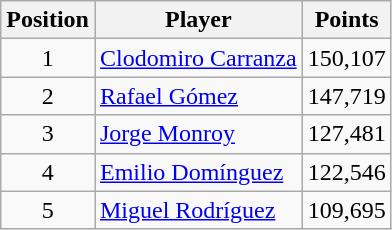<table class=wikitable>
<tr>
<th>Position</th>
<th>Player</th>
<th>Points</th>
</tr>
<tr>
<td align=center>1</td>
<td> <a href='#'>Clodomiro Carranza</a></td>
<td align=center>150,107</td>
</tr>
<tr>
<td align=center>2</td>
<td> <a href='#'>Rafael Gómez</a></td>
<td align=center>147,719</td>
</tr>
<tr>
<td align=center>3</td>
<td> <a href='#'>Jorge Monroy</a></td>
<td align=center>127,481</td>
</tr>
<tr>
<td align=center>4</td>
<td> <a href='#'>Emilio Domínguez</a></td>
<td align=center>122,546</td>
</tr>
<tr>
<td align=center>5</td>
<td> <a href='#'>Miguel Rodríguez</a></td>
<td align=center>109,695</td>
</tr>
</table>
